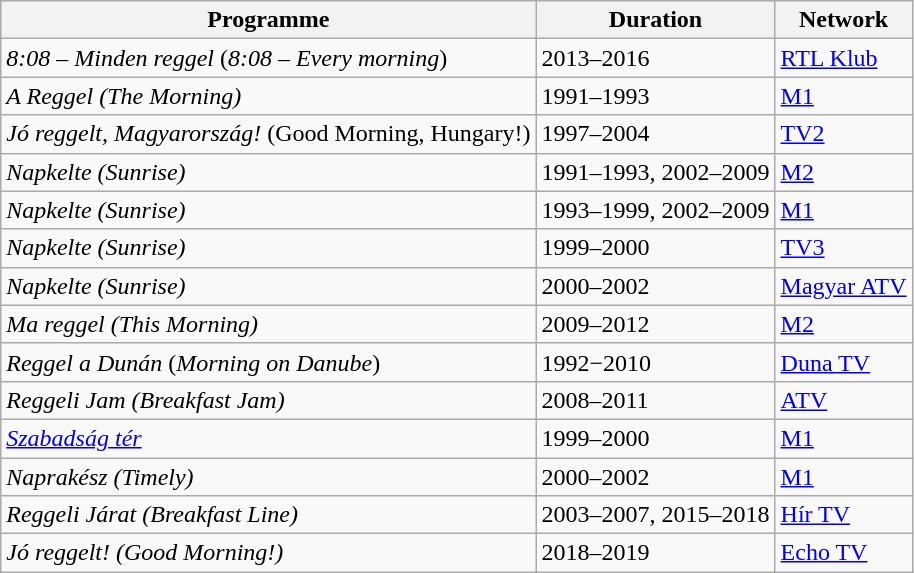<table class="wikitable">
<tr>
<th>Programme</th>
<th>Duration</th>
<th>Network</th>
</tr>
<tr>
<td><em>8:08 – Minden reggel</em> (<em>8:08 – Every morning</em>)</td>
<td>2013–2016</td>
<td><a href='#'>RTL Klub</a></td>
</tr>
<tr>
<td><em>A Reggel (The Morning) </em></td>
<td>1991–1993</td>
<td><a href='#'>M1</a></td>
</tr>
<tr>
<td><em>Jó reggelt, Magyarország!</em> (Good Morning, Hungary!)</td>
<td>1997–2004</td>
<td><a href='#'>TV2</a></td>
</tr>
<tr>
<td><em>Napkelte (Sunrise)</em></td>
<td>1991–1993, 2002–2009</td>
<td><a href='#'>M2</a></td>
</tr>
<tr>
<td><em>Napkelte (Sunrise)</em></td>
<td>1993–1999, 2002–2009</td>
<td><a href='#'>M1</a></td>
</tr>
<tr>
<td><em>Napkelte (Sunrise)</em></td>
<td>1999–2000</td>
<td><a href='#'>TV3</a></td>
</tr>
<tr>
<td><em>Napkelte (Sunrise)</em></td>
<td>2000–2002</td>
<td><a href='#'>Magyar ATV</a></td>
</tr>
<tr>
<td><em>Ma reggel (This Morning)</em></td>
<td>2009–2012</td>
<td><a href='#'>M2</a></td>
</tr>
<tr>
<td><em>Reggel a Dunán</em> (<em>Morning on Danube</em>)</td>
<td>1992−2010</td>
<td><a href='#'>Duna TV</a></td>
</tr>
<tr>
<td><em>Reggeli Jam (Breakfast Jam)</em></td>
<td>2008–2011</td>
<td><a href='#'>ATV</a></td>
</tr>
<tr>
<td><em><a href='#'>Szabadság tér</a></em></td>
<td>1999–2000</td>
<td><a href='#'>M1</a></td>
</tr>
<tr>
<td><em>Naprakész (Timely)</em></td>
<td>2000–2002</td>
<td><a href='#'>M1</a></td>
</tr>
<tr>
<td><em>Reggeli Járat (Breakfast Line)</em></td>
<td>2003–2007, 2015–2018</td>
<td><a href='#'>Hír TV</a></td>
</tr>
<tr>
<td><em>Jó reggelt! (Good Morning!)</em></td>
<td>2018–2019</td>
<td><a href='#'>Echo TV</a></td>
</tr>
</table>
